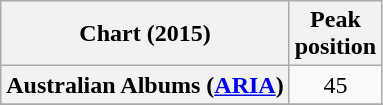<table class="wikitable sortable plainrowheaders" style="text-align:center;">
<tr>
<th scope="col">Chart (2015)</th>
<th scope="col">Peak<br>position</th>
</tr>
<tr>
<th scope="row">Australian Albums (<a href='#'>ARIA</a>)</th>
<td>45</td>
</tr>
<tr>
</tr>
<tr>
</tr>
<tr>
</tr>
<tr>
</tr>
<tr>
</tr>
<tr>
</tr>
<tr>
</tr>
<tr>
</tr>
<tr>
</tr>
<tr>
</tr>
</table>
